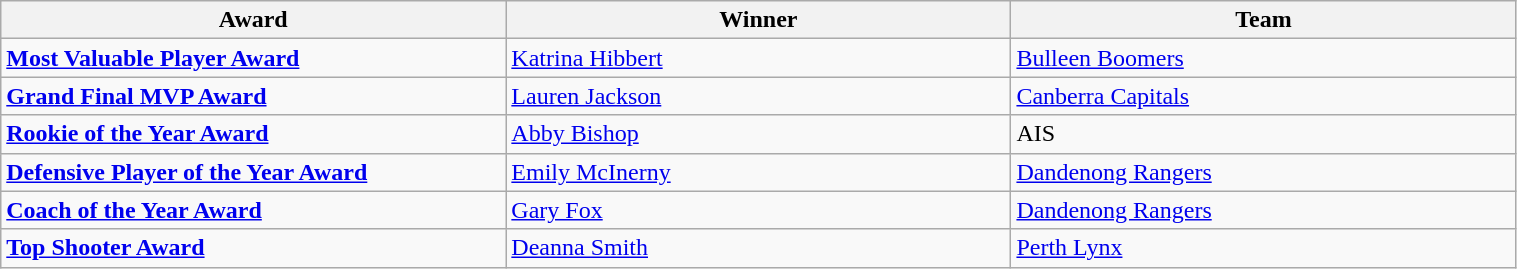<table class="wikitable" style="width: 80%">
<tr>
<th width=125>Award</th>
<th width=125>Winner</th>
<th width=125>Team</th>
</tr>
<tr>
<td><strong><a href='#'>Most Valuable Player Award</a></strong></td>
<td><a href='#'>Katrina Hibbert</a></td>
<td><a href='#'>Bulleen Boomers</a></td>
</tr>
<tr>
<td><strong><a href='#'>Grand Final MVP Award</a></strong></td>
<td><a href='#'>Lauren Jackson</a></td>
<td><a href='#'>Canberra Capitals</a></td>
</tr>
<tr>
<td><strong><a href='#'>Rookie of the Year Award</a></strong></td>
<td><a href='#'>Abby Bishop</a></td>
<td>AIS</td>
</tr>
<tr>
<td><strong><a href='#'>Defensive Player of the Year Award</a></strong></td>
<td><a href='#'>Emily McInerny</a></td>
<td><a href='#'>Dandenong Rangers</a></td>
</tr>
<tr>
<td><strong><a href='#'>Coach of the Year Award</a></strong></td>
<td><a href='#'>Gary Fox</a></td>
<td><a href='#'>Dandenong Rangers</a></td>
</tr>
<tr>
<td><strong><a href='#'>Top Shooter Award</a></strong></td>
<td><a href='#'>Deanna Smith</a></td>
<td><a href='#'>Perth Lynx</a></td>
</tr>
</table>
